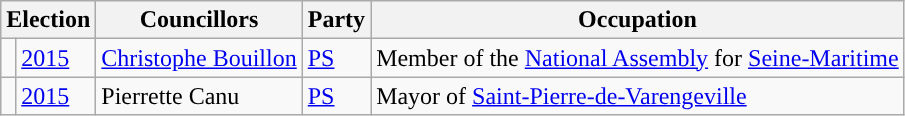<table class="wikitable">
<tr>
<th colspan="2">Election</th>
<th>Councillors</th>
<th>Party</th>
<th>Occupation</th>
</tr>
<tr>
<td style="background-color: "></td>
<td><a href='#'>2015</a></td>
<td><a href='#'>Christophe Bouillon</a></td>
<td><a href='#'>PS</a></td>
<td>Member of the <a href='#'>National Assembly</a> for <a href='#'>Seine-Maritime</a></td>
</tr>
<tr>
<td style="background-color: "></td>
<td><a href='#'>2015</a></td>
<td>Pierrette Canu</td>
<td><a href='#'>PS</a></td>
<td>Mayor of <a href='#'>Saint-Pierre-de-Varengeville</a></td>
</tr>
</table>
